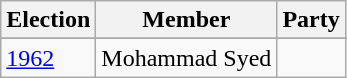<table class="wikitable sortable">
<tr>
<th>Election</th>
<th>Member</th>
<th colspan=2>Party</th>
</tr>
<tr>
</tr>
<tr>
<td><a href='#'>1962</a></td>
<td>Mohammad Syed</td>
<td></td>
</tr>
</table>
